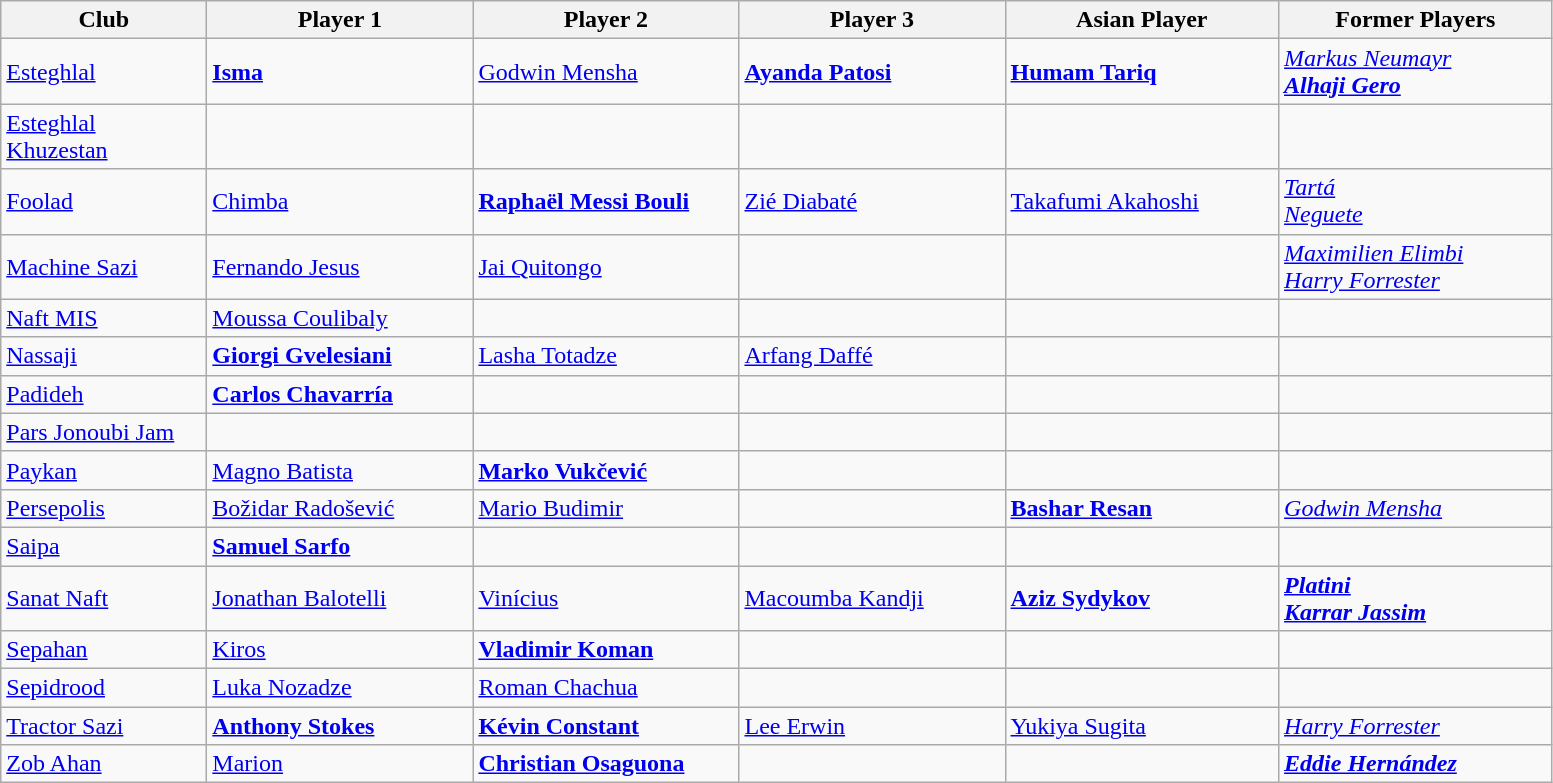<table class="sortable wikitable" border="1">
<tr>
<th width="130">Club</th>
<th width="170">Player 1</th>
<th width="170">Player 2</th>
<th width="170">Player 3</th>
<th width="175">Asian Player</th>
<th width="175">Former Players</th>
</tr>
<tr>
<td><a href='#'>Esteghlal</a></td>
<td> <strong><a href='#'>Isma</a></strong></td>
<td> <a href='#'>Godwin Mensha</a></td>
<td> <strong><a href='#'>Ayanda Patosi</a></strong></td>
<td> <strong><a href='#'>Humam Tariq</a></strong></td>
<td> <em><a href='#'>Markus Neumayr</a></em>  <br>  <strong><em><a href='#'>Alhaji Gero</a></em></strong></td>
</tr>
<tr>
<td><a href='#'>Esteghlal Khuzestan</a></td>
<td></td>
<td></td>
<td></td>
<td></td>
<td></td>
</tr>
<tr>
<td><a href='#'>Foolad</a></td>
<td> <a href='#'>Chimba</a></td>
<td> <strong><a href='#'>Raphaël Messi Bouli</a></strong></td>
<td> <a href='#'>Zié Diabaté</a></td>
<td> <a href='#'>Takafumi Akahoshi</a></td>
<td> <em><a href='#'>Tartá</a></em><br>  <em><a href='#'>Neguete</a></em></td>
</tr>
<tr>
<td><a href='#'>Machine Sazi</a></td>
<td> <a href='#'>Fernando Jesus</a></td>
<td> <a href='#'>Jai Quitongo</a></td>
<td></td>
<td></td>
<td> <em><a href='#'>Maximilien Elimbi</a></em><br>  <em><a href='#'>Harry Forrester</a></em></td>
</tr>
<tr>
<td><a href='#'>Naft MIS</a></td>
<td> <a href='#'>Moussa Coulibaly</a></td>
<td></td>
<td></td>
<td></td>
<td></td>
</tr>
<tr>
<td><a href='#'>Nassaji</a></td>
<td> <strong><a href='#'>Giorgi Gvelesiani</a></strong></td>
<td> <a href='#'>Lasha Totadze</a></td>
<td> <a href='#'>Arfang Daffé</a></td>
<td></td>
<td></td>
</tr>
<tr>
<td><a href='#'>Padideh</a></td>
<td> <strong><a href='#'>Carlos Chavarría</a></strong></td>
<td></td>
<td></td>
<td></td>
<td></td>
</tr>
<tr>
<td><a href='#'>Pars Jonoubi Jam</a></td>
<td></td>
<td></td>
<td></td>
<td></td>
<td></td>
</tr>
<tr>
<td><a href='#'>Paykan</a></td>
<td> <a href='#'>Magno Batista</a></td>
<td> <strong><a href='#'>Marko Vukčević</a></strong></td>
<td></td>
<td></td>
<td></td>
</tr>
<tr>
<td><a href='#'>Persepolis</a></td>
<td> <a href='#'>Božidar Radošević</a></td>
<td> <a href='#'>Mario Budimir</a></td>
<td></td>
<td> <strong><a href='#'>Bashar Resan</a></strong></td>
<td> <em><a href='#'>Godwin Mensha</a></em></td>
</tr>
<tr>
<td><a href='#'>Saipa</a></td>
<td> <strong><a href='#'>Samuel Sarfo</a></strong></td>
<td></td>
<td></td>
<td></td>
<td></td>
</tr>
<tr>
<td><a href='#'>Sanat Naft</a></td>
<td> <a href='#'>Jonathan Balotelli</a></td>
<td> <a href='#'>Vinícius</a></td>
<td> <a href='#'>Macoumba Kandji</a></td>
<td> <strong><a href='#'>Aziz Sydykov</a></strong></td>
<td> <strong><em><a href='#'>Platini</a></em></strong><br>  <strong><em><a href='#'>Karrar Jassim</a></em></strong></td>
</tr>
<tr>
<td><a href='#'>Sepahan</a></td>
<td> <a href='#'>Kiros</a></td>
<td> <strong><a href='#'>Vladimir Koman</a></strong></td>
<td></td>
<td></td>
<td></td>
</tr>
<tr>
<td><a href='#'>Sepidrood</a></td>
<td> <a href='#'>Luka Nozadze</a></td>
<td> <a href='#'>Roman Chachua</a></td>
<td></td>
<td></td>
<td></td>
</tr>
<tr>
<td><a href='#'>Tractor Sazi</a></td>
<td> <strong><a href='#'>Anthony Stokes</a></strong></td>
<td> <strong><a href='#'>Kévin Constant</a></strong></td>
<td> <a href='#'>Lee Erwin</a></td>
<td> <a href='#'>Yukiya Sugita</a></td>
<td> <em><a href='#'>Harry Forrester</a></em></td>
</tr>
<tr>
<td><a href='#'>Zob Ahan</a></td>
<td> <a href='#'>Marion</a></td>
<td> <strong><a href='#'>Christian Osaguona</a></strong></td>
<td></td>
<td></td>
<td> <strong><em><a href='#'>Eddie Hernández</a></em></strong></td>
</tr>
</table>
